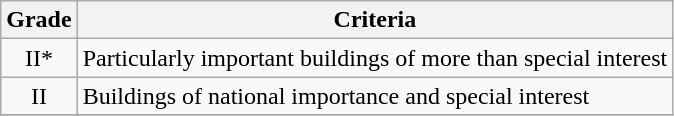<table class="wikitable" border="1">
<tr>
<th>Grade</th>
<th>Criteria</th>
</tr>
<tr>
<td align="center" >II*</td>
<td>Particularly important buildings of more than special interest</td>
</tr>
<tr>
<td align="center" >II</td>
<td>Buildings of national importance and special interest</td>
</tr>
<tr>
</tr>
</table>
